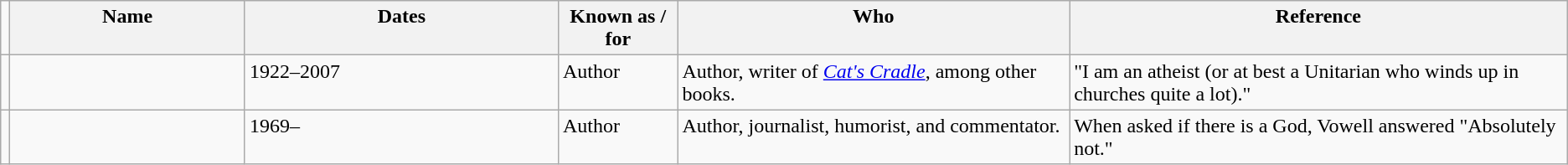<table class="wikitable sortable">
<tr style="vertical-align:top; text-align:left;">
<td></td>
<th style="width:15%;">Name</th>
<th class="unsortable"! style="width:20%;">Dates</th>
<th>Known as / for</th>
<th style="width:25%;">Who</th>
<th class="unsortable">Reference</th>
</tr>
<tr valign="top">
<td></td>
<td></td>
<td>1922–2007</td>
<td>Author</td>
<td>Author, writer of <em><a href='#'>Cat's Cradle</a></em>, among other books.</td>
<td>"I am an atheist (or at best a Unitarian who winds up in churches quite a lot)."</td>
</tr>
<tr valign="top">
<td></td>
<td></td>
<td>1969–</td>
<td>Author</td>
<td>Author, journalist, humorist, and commentator.</td>
<td>When asked if there is a God, Vowell answered "Absolutely not."</td>
</tr>
</table>
